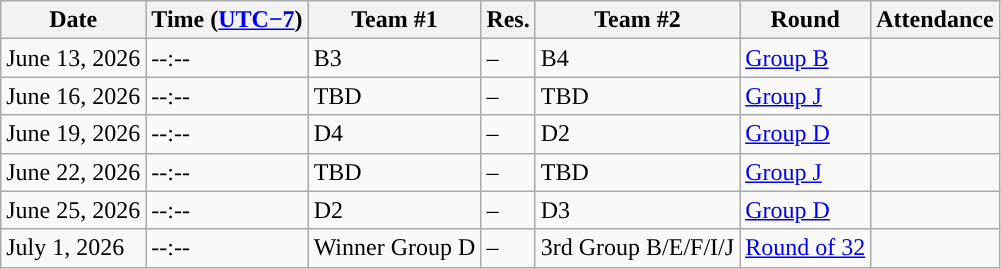<table class="wikitable sortable">
<tr>
<th style="text-align:center;">Date</th>
<th style="text-align:center;">Time (<a href='#'>UTC−7</a>)</th>
<th style="text-align:center;">Team #1</th>
<th style="text-align:center;">Res.</th>
<th style="text-align:center;">Team #2</th>
<th style="text-align:center;">Round</th>
<th>Attendance</th>
</tr>
<tr>
<td>June 13, 2026</td>
<td>--:--</td>
<td>B3</td>
<td>–</td>
<td>B4</td>
<td><a href='#'>Group B</a></td>
<td></td>
</tr>
<tr>
<td>June 16, 2026</td>
<td>--:--</td>
<td>TBD</td>
<td>–</td>
<td>TBD</td>
<td><a href='#'>Group J</a></td>
<td></td>
</tr>
<tr>
<td>June 19, 2026</td>
<td>--:--</td>
<td>D4</td>
<td>–</td>
<td>D2</td>
<td><a href='#'>Group D</a></td>
<td></td>
</tr>
<tr>
<td>June 22, 2026</td>
<td>--:--</td>
<td>TBD</td>
<td>–</td>
<td>TBD</td>
<td><a href='#'>Group J</a></td>
<td></td>
</tr>
<tr>
<td>June 25, 2026</td>
<td>--:--</td>
<td>D2</td>
<td>–</td>
<td>D3</td>
<td><a href='#'>Group D</a></td>
<td></td>
</tr>
<tr>
<td>July 1, 2026</td>
<td>--:--</td>
<td>Winner Group D</td>
<td>–</td>
<td>3rd Group B/E/F/I/J</td>
<td><a href='#'>Round of 32</a></td>
<td></td>
</tr>
</table>
